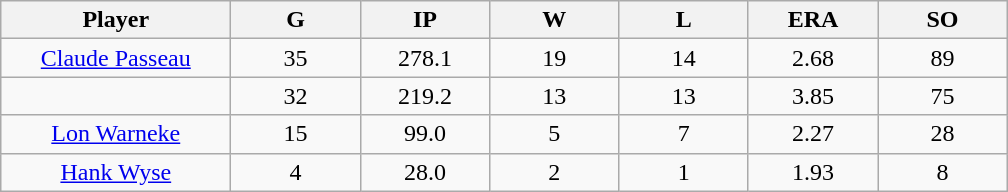<table class="wikitable sortable">
<tr>
<th bgcolor="#DDDDFF" width="16%">Player</th>
<th bgcolor="#DDDDFF" width="9%">G</th>
<th bgcolor="#DDDDFF" width="9%">IP</th>
<th bgcolor="#DDDDFF" width="9%">W</th>
<th bgcolor="#DDDDFF" width="9%">L</th>
<th bgcolor="#DDDDFF" width="9%">ERA</th>
<th bgcolor="#DDDDFF" width="9%">SO</th>
</tr>
<tr align="center">
<td><a href='#'>Claude Passeau</a></td>
<td>35</td>
<td>278.1</td>
<td>19</td>
<td>14</td>
<td>2.68</td>
<td>89</td>
</tr>
<tr align=center>
<td></td>
<td>32</td>
<td>219.2</td>
<td>13</td>
<td>13</td>
<td>3.85</td>
<td>75</td>
</tr>
<tr align="center">
<td><a href='#'>Lon Warneke</a></td>
<td>15</td>
<td>99.0</td>
<td>5</td>
<td>7</td>
<td>2.27</td>
<td>28</td>
</tr>
<tr align=center>
<td><a href='#'>Hank Wyse</a></td>
<td>4</td>
<td>28.0</td>
<td>2</td>
<td>1</td>
<td>1.93</td>
<td>8</td>
</tr>
</table>
